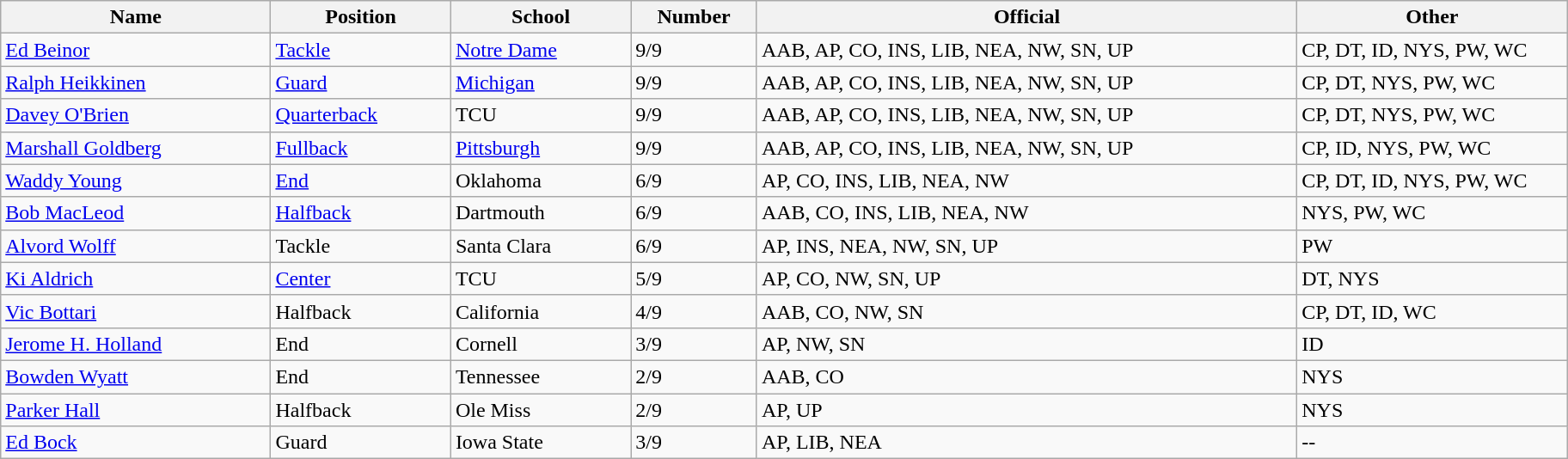<table class="wikitable sortable">
<tr>
<th bgcolor="#DDDDFF" width="15%">Name</th>
<th bgcolor="#DDDDFF" width="10%">Position</th>
<th bgcolor="#DDDDFF" width="10%">School</th>
<th bgcolor="#DDDDFF" width="7%">Number</th>
<th bgcolor="#DDDDFF" width="30%">Official</th>
<th bgcolor="#DDDDFF" width="15%">Other</th>
</tr>
<tr align="left">
<td><a href='#'>Ed Beinor</a></td>
<td><a href='#'>Tackle</a></td>
<td><a href='#'>Notre Dame</a></td>
<td>9/9</td>
<td>AAB, AP, CO, INS, LIB, NEA, NW, SN, UP</td>
<td>CP, DT, ID, NYS, PW, WC</td>
</tr>
<tr align="left">
<td><a href='#'>Ralph Heikkinen</a></td>
<td><a href='#'>Guard</a></td>
<td><a href='#'>Michigan</a></td>
<td>9/9</td>
<td>AAB, AP, CO, INS, LIB, NEA, NW, SN, UP</td>
<td>CP, DT, NYS, PW, WC</td>
</tr>
<tr align="left">
<td><a href='#'>Davey O'Brien</a></td>
<td><a href='#'>Quarterback</a></td>
<td>TCU</td>
<td>9/9</td>
<td>AAB, AP, CO, INS, LIB, NEA, NW, SN, UP</td>
<td>CP, DT, NYS, PW, WC</td>
</tr>
<tr align="left">
<td><a href='#'>Marshall Goldberg</a></td>
<td><a href='#'>Fullback</a></td>
<td><a href='#'>Pittsburgh</a></td>
<td>9/9</td>
<td>AAB, AP, CO, INS, LIB, NEA, NW, SN, UP</td>
<td>CP, ID, NYS, PW, WC</td>
</tr>
<tr align="left">
<td><a href='#'>Waddy Young</a></td>
<td><a href='#'>End</a></td>
<td>Oklahoma</td>
<td>6/9</td>
<td>AP, CO, INS, LIB, NEA, NW</td>
<td>CP, DT, ID, NYS, PW, WC</td>
</tr>
<tr align="left">
<td><a href='#'>Bob MacLeod</a></td>
<td><a href='#'>Halfback</a></td>
<td>Dartmouth</td>
<td>6/9</td>
<td>AAB, CO, INS, LIB, NEA, NW</td>
<td>NYS, PW, WC</td>
</tr>
<tr align="left">
<td><a href='#'>Alvord Wolff</a></td>
<td>Tackle</td>
<td>Santa Clara</td>
<td>6/9</td>
<td>AP, INS, NEA, NW, SN, UP</td>
<td>PW</td>
</tr>
<tr align="left">
<td><a href='#'>Ki Aldrich</a></td>
<td><a href='#'>Center</a></td>
<td>TCU</td>
<td>5/9</td>
<td>AP, CO, NW, SN, UP</td>
<td>DT, NYS</td>
</tr>
<tr align="left">
<td><a href='#'>Vic Bottari</a></td>
<td>Halfback</td>
<td>California</td>
<td>4/9</td>
<td>AAB, CO, NW, SN</td>
<td>CP, DT, ID, WC</td>
</tr>
<tr align="left">
<td><a href='#'>Jerome H. Holland</a></td>
<td>End</td>
<td>Cornell</td>
<td>3/9</td>
<td>AP, NW, SN</td>
<td>ID</td>
</tr>
<tr align="left">
<td><a href='#'>Bowden Wyatt</a></td>
<td>End</td>
<td>Tennessee</td>
<td>2/9</td>
<td>AAB, CO</td>
<td>NYS</td>
</tr>
<tr align="left">
<td><a href='#'>Parker Hall</a></td>
<td>Halfback</td>
<td>Ole Miss</td>
<td>2/9</td>
<td>AP, UP</td>
<td>NYS</td>
</tr>
<tr align="left">
<td><a href='#'>Ed Bock</a></td>
<td>Guard</td>
<td>Iowa State</td>
<td>3/9</td>
<td>AP, LIB, NEA</td>
<td>--</td>
</tr>
</table>
